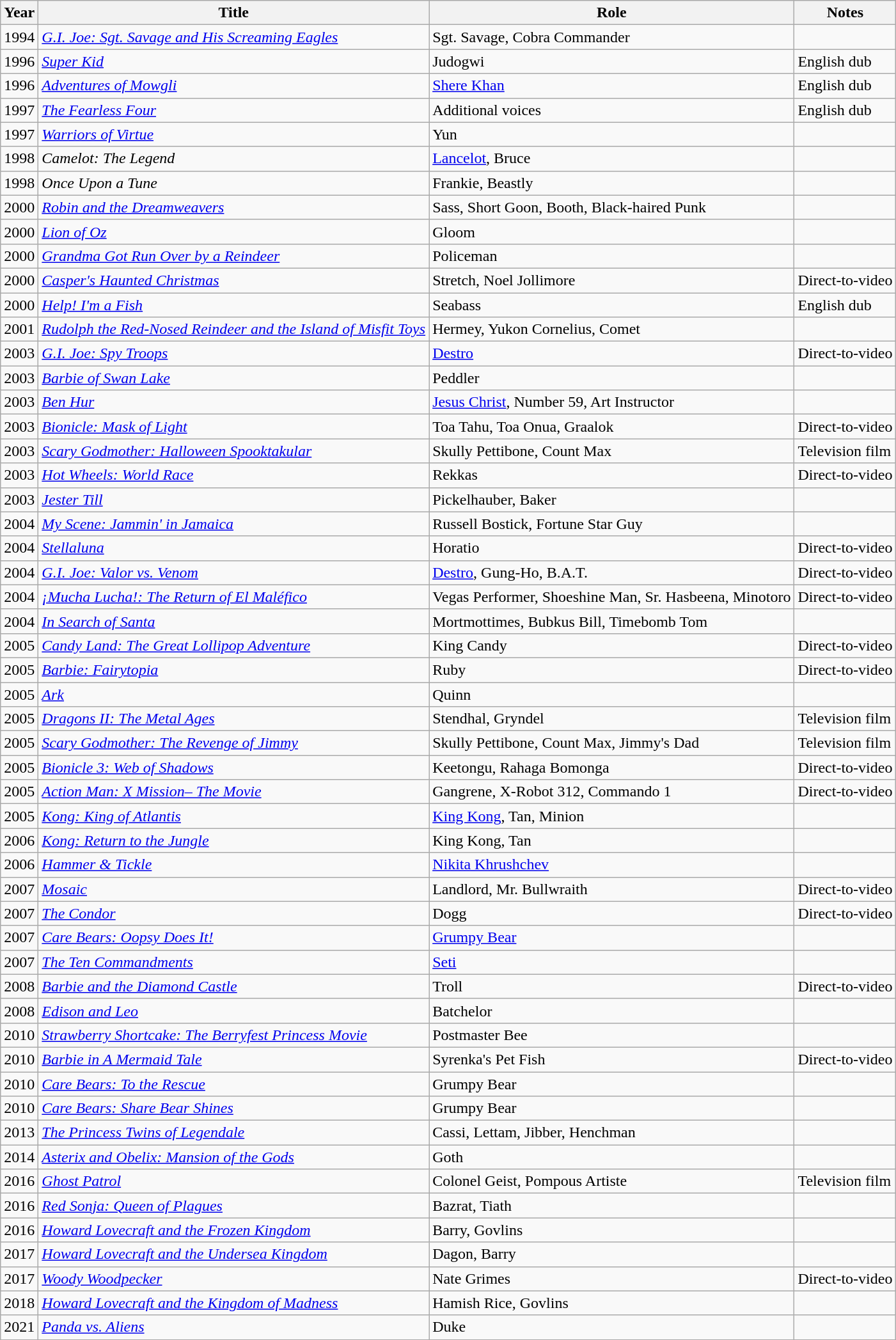<table class="wikitable sortable">
<tr>
<th>Year</th>
<th>Title</th>
<th>Role</th>
<th class="unsortable">Notes</th>
</tr>
<tr>
<td>1994</td>
<td><em><a href='#'>G.I. Joe: Sgt. Savage and His Screaming Eagles</a></em></td>
<td>Sgt. Savage, Cobra Commander</td>
<td></td>
</tr>
<tr>
<td>1996</td>
<td><em><a href='#'>Super Kid</a></em></td>
<td>Judogwi</td>
<td>English dub</td>
</tr>
<tr>
<td>1996</td>
<td><em><a href='#'>Adventures of Mowgli</a></em></td>
<td><a href='#'>Shere Khan</a></td>
<td>English dub</td>
</tr>
<tr>
<td>1997</td>
<td><em><a href='#'>The Fearless Four</a></em></td>
<td>Additional voices</td>
<td>English dub</td>
</tr>
<tr>
<td>1997</td>
<td><em><a href='#'>Warriors of Virtue</a></em></td>
<td>Yun</td>
<td></td>
</tr>
<tr>
<td>1998</td>
<td><em>Camelot: The Legend</em></td>
<td><a href='#'>Lancelot</a>, Bruce</td>
<td></td>
</tr>
<tr>
<td>1998</td>
<td><em>Once Upon a Tune</em></td>
<td>Frankie, Beastly</td>
<td></td>
</tr>
<tr>
<td>2000</td>
<td><em><a href='#'>Robin and the Dreamweavers</a></em></td>
<td>Sass, Short Goon, Booth, Black-haired Punk</td>
<td></td>
</tr>
<tr>
<td>2000</td>
<td><em><a href='#'>Lion of Oz</a></em></td>
<td>Gloom</td>
<td></td>
</tr>
<tr>
<td>2000</td>
<td><em><a href='#'>Grandma Got Run Over by a Reindeer</a></em></td>
<td>Policeman</td>
<td></td>
</tr>
<tr>
<td>2000</td>
<td><em><a href='#'>Casper's Haunted Christmas</a></em></td>
<td>Stretch, Noel Jollimore</td>
<td>Direct-to-video</td>
</tr>
<tr>
<td>2000</td>
<td><em><a href='#'>Help! I'm a Fish</a></em></td>
<td>Seabass</td>
<td>English dub</td>
</tr>
<tr>
<td>2001</td>
<td><em><a href='#'>Rudolph the Red-Nosed Reindeer and the Island of Misfit Toys</a></em></td>
<td>Hermey, Yukon Cornelius, Comet</td>
<td></td>
</tr>
<tr>
<td>2003</td>
<td><em><a href='#'>G.I. Joe: Spy Troops</a></em></td>
<td><a href='#'>Destro</a></td>
<td>Direct-to-video</td>
</tr>
<tr>
<td>2003</td>
<td><em><a href='#'>Barbie of Swan Lake</a></em></td>
<td>Peddler</td>
<td></td>
</tr>
<tr>
<td>2003</td>
<td><em><a href='#'>Ben Hur</a></em></td>
<td><a href='#'>Jesus Christ</a>, Number 59, Art Instructor</td>
<td></td>
</tr>
<tr>
<td>2003</td>
<td><em><a href='#'>Bionicle: Mask of Light</a></em></td>
<td>Toa Tahu, Toa Onua, Graalok</td>
<td>Direct-to-video</td>
</tr>
<tr>
<td>2003</td>
<td><em><a href='#'>Scary Godmother: Halloween Spooktakular</a></em></td>
<td>Skully Pettibone, Count Max</td>
<td>Television film</td>
</tr>
<tr>
<td>2003</td>
<td><em><a href='#'>Hot Wheels: World Race</a></em></td>
<td>Rekkas</td>
<td>Direct-to-video</td>
</tr>
<tr>
<td>2003</td>
<td><em><a href='#'>Jester Till</a></em></td>
<td>Pickelhauber, Baker</td>
<td></td>
</tr>
<tr>
<td>2004</td>
<td><em><a href='#'>My Scene: Jammin' in Jamaica</a></em></td>
<td>Russell Bostick, Fortune Star Guy</td>
<td></td>
</tr>
<tr>
<td>2004</td>
<td><em><a href='#'>Stellaluna</a></em></td>
<td>Horatio</td>
<td>Direct-to-video</td>
</tr>
<tr>
<td>2004</td>
<td><em><a href='#'>G.I. Joe: Valor vs. Venom</a></em></td>
<td><a href='#'>Destro</a>, Gung-Ho, B.A.T.</td>
<td>Direct-to-video</td>
</tr>
<tr>
<td>2004</td>
<td data-sort-value="Mucha Lucha!: The Return of El Maléfico"><em><a href='#'>¡Mucha Lucha!: The Return of El Maléfico</a></em></td>
<td>Vegas Performer, Shoeshine Man, Sr. Hasbeena, Minotoro</td>
<td>Direct-to-video</td>
</tr>
<tr>
<td>2004</td>
<td><em><a href='#'>In Search of Santa</a></em></td>
<td>Mortmottimes, Bubkus Bill, Timebomb Tom</td>
<td></td>
</tr>
<tr>
<td>2005</td>
<td><em><a href='#'>Candy Land: The Great Lollipop Adventure</a></em></td>
<td>King Candy</td>
<td>Direct-to-video</td>
</tr>
<tr>
<td>2005</td>
<td><em><a href='#'>Barbie: Fairytopia</a></em></td>
<td>Ruby</td>
<td>Direct-to-video</td>
</tr>
<tr>
<td>2005</td>
<td><em><a href='#'>Ark</a></em></td>
<td>Quinn</td>
<td></td>
</tr>
<tr>
<td>2005</td>
<td><em><a href='#'>Dragons II: The Metal Ages</a></em></td>
<td>Stendhal, Gryndel</td>
<td>Television film</td>
</tr>
<tr>
<td>2005</td>
<td><em><a href='#'>Scary Godmother: The Revenge of Jimmy</a></em></td>
<td>Skully Pettibone, Count Max, Jimmy's Dad</td>
<td>Television film</td>
</tr>
<tr>
<td>2005</td>
<td><em><a href='#'>Bionicle 3: Web of Shadows</a></em></td>
<td>Keetongu, Rahaga Bomonga</td>
<td>Direct-to-video</td>
</tr>
<tr>
<td>2005</td>
<td><em><a href='#'>Action Man: X Mission– The Movie</a></em></td>
<td>Gangrene, X-Robot 312, Commando 1</td>
<td>Direct-to-video</td>
</tr>
<tr>
<td>2005</td>
<td><em><a href='#'>Kong: King of Atlantis</a></em></td>
<td><a href='#'>King Kong</a>, Tan, Minion</td>
<td></td>
</tr>
<tr>
<td>2006</td>
<td><em><a href='#'>Kong: Return to the Jungle</a></em></td>
<td>King Kong, Tan</td>
<td></td>
</tr>
<tr>
<td>2006</td>
<td><em><a href='#'>Hammer & Tickle</a></em></td>
<td><a href='#'>Nikita Khrushchev</a></td>
<td></td>
</tr>
<tr>
<td>2007</td>
<td><em><a href='#'>Mosaic</a></em></td>
<td>Landlord, Mr. Bullwraith</td>
<td>Direct-to-video</td>
</tr>
<tr>
<td>2007</td>
<td data-sort-value="Condor, The"><em><a href='#'>The Condor</a></em></td>
<td>Dogg</td>
<td>Direct-to-video</td>
</tr>
<tr>
<td>2007</td>
<td><em><a href='#'>Care Bears: Oopsy Does It!</a></em></td>
<td><a href='#'>Grumpy Bear</a></td>
<td></td>
</tr>
<tr>
<td>2007</td>
<td data-sort-value="Ten Commandments, The"><em><a href='#'>The Ten Commandments</a></em></td>
<td><a href='#'>Seti</a></td>
<td></td>
</tr>
<tr>
<td>2008</td>
<td><em><a href='#'>Barbie and the Diamond Castle</a></em></td>
<td>Troll</td>
<td>Direct-to-video</td>
</tr>
<tr>
<td>2008</td>
<td><em><a href='#'>Edison and Leo</a></em></td>
<td>Batchelor</td>
<td></td>
</tr>
<tr>
<td>2010</td>
<td><em><a href='#'>Strawberry Shortcake: The Berryfest Princess Movie</a></em></td>
<td>Postmaster Bee</td>
<td></td>
</tr>
<tr>
<td>2010</td>
<td><em><a href='#'>Barbie in A Mermaid Tale</a></em></td>
<td>Syrenka's Pet Fish</td>
<td>Direct-to-video</td>
</tr>
<tr>
<td>2010</td>
<td><em><a href='#'>Care Bears: To the Rescue</a></em></td>
<td>Grumpy Bear</td>
<td></td>
</tr>
<tr>
<td>2010</td>
<td><em><a href='#'>Care Bears: Share Bear Shines</a></em></td>
<td>Grumpy Bear</td>
<td></td>
</tr>
<tr>
<td>2013</td>
<td data-sort-value="Princess Twins of Legendale, The"><em><a href='#'>The Princess Twins of Legendale</a></em></td>
<td>Cassi, Lettam, Jibber, Henchman</td>
<td></td>
</tr>
<tr>
<td>2014</td>
<td><em><a href='#'>Asterix and Obelix: Mansion of the Gods</a></em></td>
<td>Goth</td>
<td></td>
</tr>
<tr>
<td>2016</td>
<td><em><a href='#'>Ghost Patrol</a></em></td>
<td>Colonel Geist, Pompous Artiste</td>
<td>Television film</td>
</tr>
<tr>
<td>2016</td>
<td><em><a href='#'>Red Sonja: Queen of Plagues</a></em></td>
<td>Bazrat, Tiath</td>
<td></td>
</tr>
<tr>
<td>2016</td>
<td><em><a href='#'>Howard Lovecraft and the Frozen Kingdom</a></em></td>
<td>Barry, Govlins</td>
<td></td>
</tr>
<tr>
<td>2017</td>
<td><em><a href='#'>Howard Lovecraft and the Undersea Kingdom</a></em></td>
<td>Dagon, Barry</td>
<td></td>
</tr>
<tr>
<td>2017</td>
<td><em><a href='#'>Woody Woodpecker</a></em></td>
<td>Nate Grimes</td>
<td>Direct-to-video</td>
</tr>
<tr>
<td>2018</td>
<td><em><a href='#'>Howard Lovecraft and the Kingdom of Madness</a></em></td>
<td>Hamish Rice, Govlins</td>
<td></td>
</tr>
<tr>
<td>2021</td>
<td><em><a href='#'>Panda vs. Aliens</a></em></td>
<td>Duke</td>
<td></td>
</tr>
<tr>
</tr>
</table>
